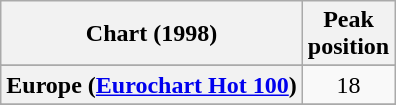<table class="wikitable sortable plainrowheaders" style="text-align:center">
<tr>
<th>Chart (1998)</th>
<th>Peak<br>position</th>
</tr>
<tr>
</tr>
<tr>
<th scope="row">Europe (<a href='#'>Eurochart Hot 100</a>)</th>
<td>18</td>
</tr>
<tr>
</tr>
<tr>
</tr>
<tr>
</tr>
<tr>
</tr>
<tr>
</tr>
<tr>
</tr>
<tr>
</tr>
</table>
